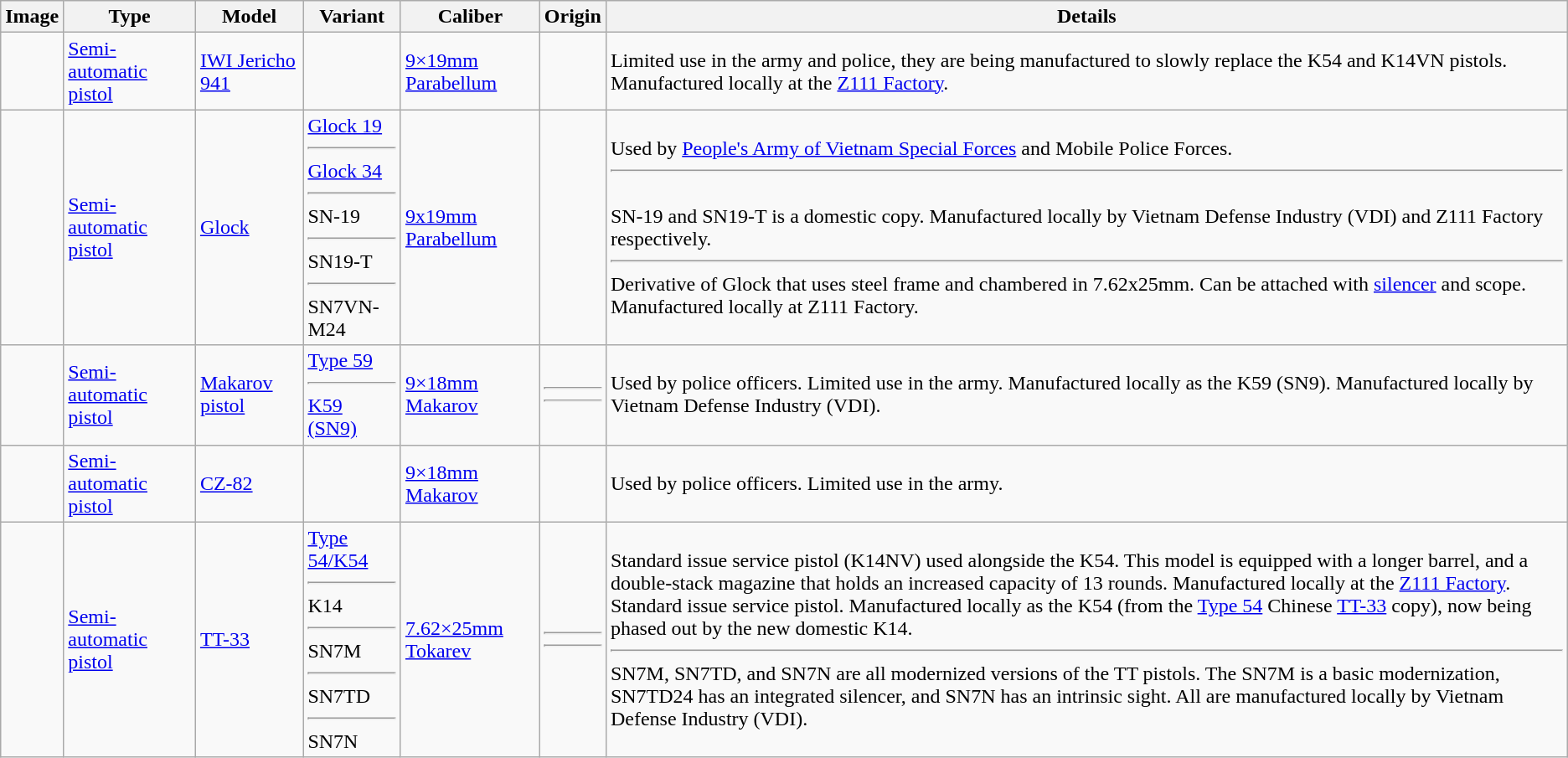<table class="wikitable">
<tr>
<th>Image</th>
<th>Type</th>
<th>Model</th>
<th>Variant</th>
<th>Caliber</th>
<th>Origin</th>
<th>Details</th>
</tr>
<tr>
<td></td>
<td><a href='#'>Semi-automatic pistol</a></td>
<td><a href='#'>IWI Jericho 941</a></td>
<td></td>
<td><a href='#'>9×19mm Parabellum</a></td>
<td><br></td>
<td>Limited use in the army and police, they are being manufactured to slowly replace the K54 and K14VN pistols. Manufactured locally at the <a href='#'>Z111 Factory</a>.</td>
</tr>
<tr>
<td></td>
<td><a href='#'>Semi-automatic pistol</a></td>
<td><a href='#'>Glock</a></td>
<td><a href='#'>Glock 19</a> <hr> <a href='#'>Glock 34</a><hr> SN-19 <hr> SN19-T <hr> SN7VN-M24</td>
<td><a href='#'>9x19mm Parabellum</a></td>
<td><br></td>
<td>Used by <a href='#'>People's Army of Vietnam Special Forces</a> and Mobile Police Forces. <hr><br>SN-19 and SN19-T is a domestic copy. Manufactured locally by Vietnam Defense Industry (VDI) and Z111 Factory respectively.<hr> Derivative of Glock that uses steel frame and chambered in 7.62x25mm. Can be attached with <a href='#'>silencer</a> and scope. Manufactured locally at Z111 Factory.</td>
</tr>
<tr>
<td></td>
<td><a href='#'>Semi-automatic pistol</a></td>
<td><a href='#'>Makarov pistol</a></td>
<td><a href='#'>Type 59</a> <hr> <a href='#'>K59 (SN9)</a></td>
<td><a href='#'>9×18mm Makarov</a></td>
<td> <hr>  <hr> </td>
<td>Used by police officers. Limited use in the army. Manufactured locally as the K59 (SN9). Manufactured locally by Vietnam Defense Industry (VDI).</td>
</tr>
<tr>
<td></td>
<td><a href='#'>Semi-automatic pistol</a></td>
<td><a href='#'>CZ-82</a></td>
<td></td>
<td><a href='#'>9×18mm Makarov</a></td>
<td></td>
<td>Used by police officers. Limited use in the army.</td>
</tr>
<tr>
<td></td>
<td><a href='#'>Semi-automatic pistol</a></td>
<td><a href='#'>TT-33</a></td>
<td><a href='#'>Type 54/K54</a><hr>K14<hr>SN7M<hr>SN7TD<hr>SN7N</td>
<td><a href='#'>7.62×25mm Tokarev</a></td>
<td> <hr>  <hr> </td>
<td>Standard issue service pistol (K14NV) used alongside the K54. This model is equipped with a longer barrel, and a double-stack magazine that holds an increased capacity of 13 rounds. Manufactured locally at the <a href='#'>Z111 Factory</a>.<br>Standard issue service pistol. Manufactured locally as the K54 (from the <a href='#'>Type 54</a> Chinese <a href='#'>TT-33</a> copy), now being phased out by the new domestic K14. <hr>
SN7M, SN7TD, and SN7N are all modernized versions of the TT pistols. The SN7M is a basic modernization, SN7TD24 has an integrated silencer, and SN7N has an intrinsic sight. All are manufactured locally by Vietnam Defense Industry (VDI).</td>
</tr>
</table>
